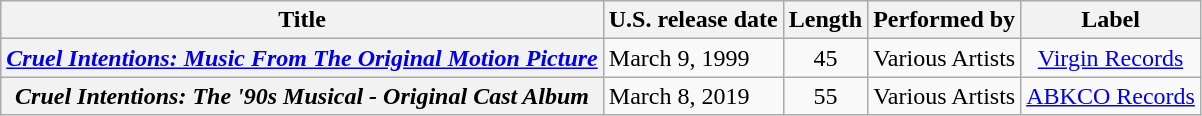<table class="wikitable plainrowheaders" style="text-align:center;">
<tr>
<th>Title</th>
<th>U.S. release date</th>
<th>Length</th>
<th>Performed by</th>
<th>Label</th>
</tr>
<tr>
<th scope="row"><em><a href='#'>Cruel Intentions: Music From The Original Motion Picture</a></em></th>
<td style="text-align:left">March 9, 1999</td>
<td>45</td>
<td>Various Artists</td>
<td><a href='#'>Virgin Records</a></td>
</tr>
<tr>
<th scope="row"><em>Cruel Intentions: The '90s Musical - Original Cast Album</em></th>
<td style="text-align:left">March 8, 2019</td>
<td>55</td>
<td>Various Artists</td>
<td><a href='#'>ABKCO Records</a></td>
</tr>
</table>
